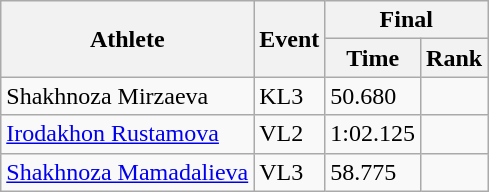<table class="wikitable">
<tr>
<th rowspan="2">Athlete</th>
<th rowspan="2">Event</th>
<th colspan="2">Final</th>
</tr>
<tr>
<th>Time</th>
<th>Rank</th>
</tr>
<tr>
<td>Shakhnoza Mirzaeva</td>
<td>KL3</td>
<td>50.680</td>
<td></td>
</tr>
<tr>
<td><a href='#'>Irodakhon Rustamova</a></td>
<td>VL2</td>
<td>1:02.125</td>
<td></td>
</tr>
<tr>
<td><a href='#'>Shakhnoza Mamadalieva</a></td>
<td>VL3</td>
<td>58.775</td>
<td></td>
</tr>
</table>
